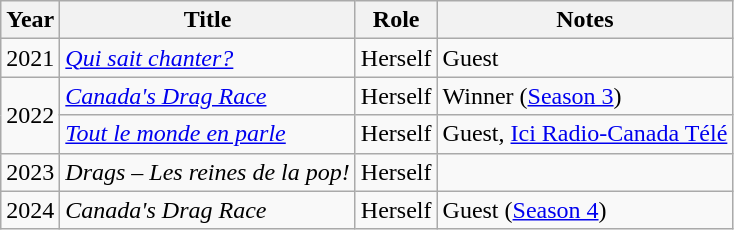<table class="wikitable">
<tr>
<th>Year</th>
<th>Title</th>
<th>Role</th>
<th>Notes</th>
</tr>
<tr>
<td>2021</td>
<td><em><a href='#'>Qui sait chanter?</a></em></td>
<td>Herself</td>
<td>Guest</td>
</tr>
<tr>
<td rowspan="2">2022</td>
<td><em><a href='#'>Canada's Drag Race</a></em></td>
<td>Herself</td>
<td>Winner (<a href='#'>Season 3</a>)</td>
</tr>
<tr>
<td><em><a href='#'>Tout le monde en parle</a></em></td>
<td>Herself</td>
<td>Guest, <a href='#'>Ici Radio-Canada Télé</a></td>
</tr>
<tr>
<td>2023</td>
<td><em>Drags – Les reines de la pop!</em></td>
<td>Herself</td>
<td></td>
</tr>
<tr>
<td>2024</td>
<td><em>Canada's Drag Race</em></td>
<td>Herself</td>
<td>Guest (<a href='#'>Season 4</a>)</td>
</tr>
</table>
